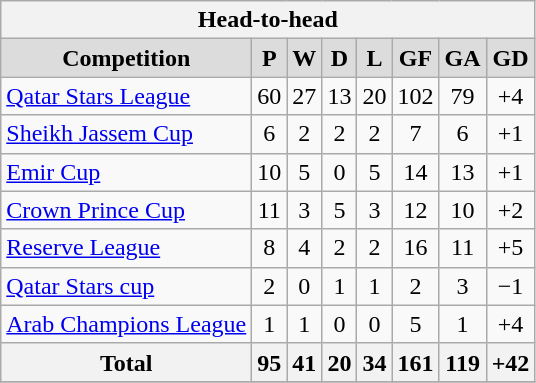<table class="wikitable sortable" style="text-align:center">
<tr>
<th colspan=10>Head-to-head</th>
</tr>
<tr>
<th style="background:#DCDCDC">Competition</th>
<th style="background:#DCDCDC">P</th>
<th style="background:#DCDCDC">W</th>
<th style="background:#DCDCDC">D</th>
<th style="background:#DCDCDC">L</th>
<th style="background:#DCDCDC">GF</th>
<th style="background:#DCDCDC">GA</th>
<th style="background:#DCDCDC">GD</th>
</tr>
<tr>
<td align=left><a href='#'>Qatar Stars League</a></td>
<td>60</td>
<td>27</td>
<td>13</td>
<td>20</td>
<td>102</td>
<td>79</td>
<td>+4</td>
</tr>
<tr>
<td align=left><a href='#'>Sheikh Jassem Cup</a></td>
<td>6</td>
<td>2</td>
<td>2</td>
<td>2</td>
<td>7</td>
<td>6</td>
<td>+1</td>
</tr>
<tr>
<td align=left><a href='#'>Emir Cup</a></td>
<td>10</td>
<td>5</td>
<td>0</td>
<td>5</td>
<td>14</td>
<td>13</td>
<td>+1</td>
</tr>
<tr>
<td align=left><a href='#'>Crown Prince Cup</a></td>
<td>11</td>
<td>3</td>
<td>5</td>
<td>3</td>
<td>12</td>
<td>10</td>
<td>+2</td>
</tr>
<tr>
<td align=left><a href='#'>Reserve League</a></td>
<td>8</td>
<td>4</td>
<td>2</td>
<td>2</td>
<td>16</td>
<td>11</td>
<td>+5</td>
</tr>
<tr>
<td align=left><a href='#'>Qatar Stars cup</a></td>
<td>2</td>
<td>0</td>
<td>1</td>
<td>1</td>
<td>2</td>
<td>3</td>
<td>−1</td>
</tr>
<tr>
<td align=left><a href='#'>Arab Champions League</a></td>
<td>1</td>
<td>1</td>
<td>0</td>
<td>0</td>
<td>5</td>
<td>1</td>
<td>+4</td>
</tr>
<tr>
<th colspan="1">Total</th>
<th>95</th>
<th>41</th>
<th>20</th>
<th>34</th>
<th>161</th>
<th>119</th>
<th>+42</th>
</tr>
<tr>
</tr>
</table>
